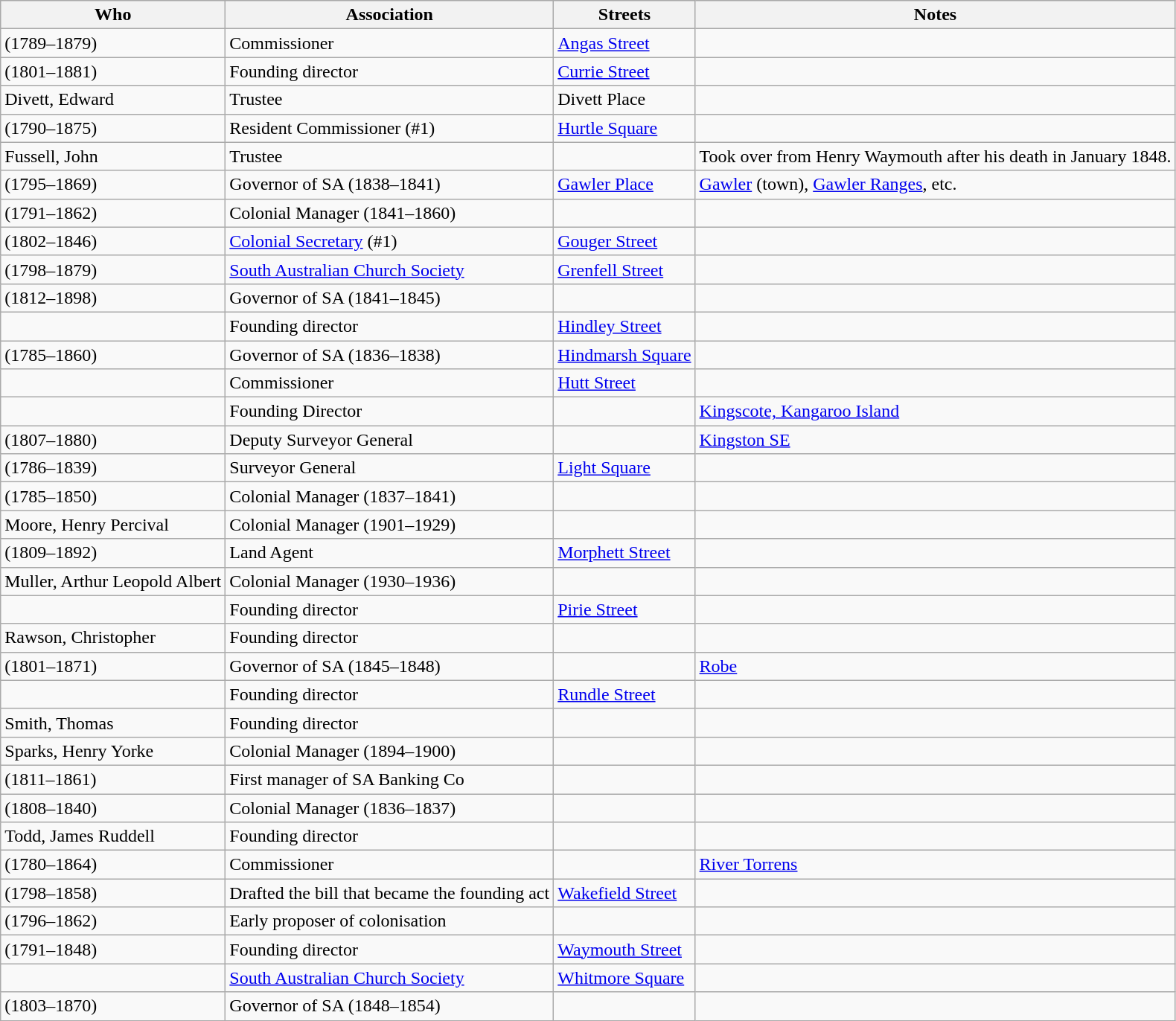<table class="wikitable sortable">
<tr>
<th>Who</th>
<th>Association</th>
<th>Streets</th>
<th>Notes</th>
</tr>
<tr>
<td> (1789–1879)</td>
<td>Commissioner</td>
<td><a href='#'>Angas Street</a></td>
<td></td>
</tr>
<tr>
<td> (1801–1881)</td>
<td>Founding director</td>
<td><a href='#'>Currie Street</a></td>
<td></td>
</tr>
<tr>
<td>Divett, Edward</td>
<td>Trustee</td>
<td>Divett Place</td>
<td></td>
</tr>
<tr>
<td> (1790–1875)</td>
<td>Resident Commissioner (#1)</td>
<td><a href='#'>Hurtle Square</a></td>
<td></td>
</tr>
<tr>
<td>Fussell, John</td>
<td>Trustee</td>
<td></td>
<td>Took over from Henry Waymouth after his death in January 1848.</td>
</tr>
<tr>
<td> (1795–1869)</td>
<td>Governor of SA (1838–1841)</td>
<td><a href='#'>Gawler Place</a></td>
<td><a href='#'>Gawler</a> (town), <a href='#'>Gawler Ranges</a>, etc.</td>
</tr>
<tr>
<td> (1791–1862)</td>
<td>Colonial Manager (1841–1860)</td>
<td></td>
<td></td>
</tr>
<tr>
<td> (1802–1846)</td>
<td><a href='#'>Colonial Secretary</a> (#1)</td>
<td><a href='#'>Gouger Street</a></td>
<td></td>
</tr>
<tr>
<td> (1798–1879)</td>
<td><a href='#'>South Australian Church Society</a></td>
<td><a href='#'>Grenfell Street</a></td>
<td></td>
</tr>
<tr>
<td> (1812–1898)</td>
<td>Governor of SA (1841–1845)</td>
<td></td>
<td></td>
</tr>
<tr>
<td></td>
<td>Founding director</td>
<td><a href='#'>Hindley Street</a></td>
<td></td>
</tr>
<tr>
<td> (1785–1860)</td>
<td>Governor of SA (1836–1838)</td>
<td><a href='#'>Hindmarsh Square</a></td>
<td></td>
</tr>
<tr>
<td></td>
<td>Commissioner</td>
<td><a href='#'>Hutt Street</a></td>
<td></td>
</tr>
<tr>
<td></td>
<td>Founding Director</td>
<td></td>
<td><a href='#'>Kingscote, Kangaroo Island</a></td>
</tr>
<tr>
<td> (1807–1880)</td>
<td>Deputy Surveyor General</td>
<td></td>
<td><a href='#'>Kingston SE</a></td>
</tr>
<tr>
<td> (1786–1839)</td>
<td>Surveyor General</td>
<td><a href='#'>Light Square</a></td>
<td></td>
</tr>
<tr>
<td> (1785–1850)</td>
<td>Colonial Manager (1837–1841)</td>
<td></td>
<td></td>
</tr>
<tr>
<td>Moore, Henry Percival</td>
<td>Colonial Manager (1901–1929)</td>
<td></td>
<td></td>
</tr>
<tr>
<td> (1809–1892)</td>
<td>Land Agent</td>
<td><a href='#'>Morphett Street</a></td>
<td></td>
</tr>
<tr>
<td>Muller, Arthur Leopold Albert</td>
<td>Colonial Manager (1930–1936)</td>
<td></td>
<td></td>
</tr>
<tr>
<td></td>
<td>Founding director</td>
<td><a href='#'>Pirie Street</a></td>
<td></td>
</tr>
<tr>
<td>Rawson, Christopher</td>
<td>Founding director</td>
<td></td>
<td></td>
</tr>
<tr>
<td> (1801–1871)</td>
<td>Governor of SA (1845–1848)</td>
<td></td>
<td><a href='#'>Robe</a></td>
</tr>
<tr>
<td></td>
<td>Founding director</td>
<td><a href='#'>Rundle Street</a></td>
<td></td>
</tr>
<tr>
<td>Smith, Thomas</td>
<td>Founding director</td>
<td></td>
<td></td>
</tr>
<tr>
<td>Sparks, Henry Yorke</td>
<td>Colonial Manager (1894–1900)</td>
<td></td>
<td></td>
</tr>
<tr>
<td> (1811–1861)</td>
<td>First manager of SA Banking Co</td>
<td></td>
<td></td>
</tr>
<tr>
<td> (1808–1840)</td>
<td>Colonial Manager (1836–1837)</td>
<td></td>
<td></td>
</tr>
<tr>
<td>Todd, James Ruddell</td>
<td>Founding director</td>
<td></td>
<td></td>
</tr>
<tr>
<td> (1780–1864)</td>
<td>Commissioner</td>
<td></td>
<td><a href='#'>River Torrens</a></td>
</tr>
<tr>
<td> (1798–1858)</td>
<td>Drafted the bill that became the founding act</td>
<td><a href='#'>Wakefield Street</a></td>
<td></td>
</tr>
<tr>
<td> (1796–1862)</td>
<td>Early proposer of colonisation</td>
<td></td>
<td></td>
</tr>
<tr>
<td> (1791–1848)</td>
<td>Founding director</td>
<td><a href='#'>Waymouth Street</a></td>
<td></td>
</tr>
<tr>
<td></td>
<td><a href='#'>South Australian Church Society</a></td>
<td><a href='#'>Whitmore Square</a></td>
<td></td>
</tr>
<tr>
<td> (1803–1870)</td>
<td>Governor of SA (1848–1854)</td>
<td></td>
<td></td>
</tr>
</table>
